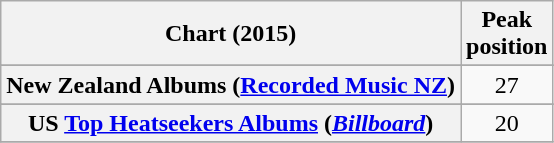<table class="wikitable sortable plainrowheaders" style="text-align:center">
<tr>
<th scope="col">Chart (2015)</th>
<th scope="col">Peak<br> position</th>
</tr>
<tr>
</tr>
<tr>
</tr>
<tr>
</tr>
<tr>
</tr>
<tr>
</tr>
<tr>
</tr>
<tr>
<th scope="row">New Zealand Albums (<a href='#'>Recorded Music NZ</a>)</th>
<td>27</td>
</tr>
<tr>
</tr>
<tr>
</tr>
<tr>
<th scope="row">US <a href='#'>Top Heatseekers Albums</a> (<em><a href='#'>Billboard</a></em>)</th>
<td>20</td>
</tr>
<tr>
</tr>
</table>
